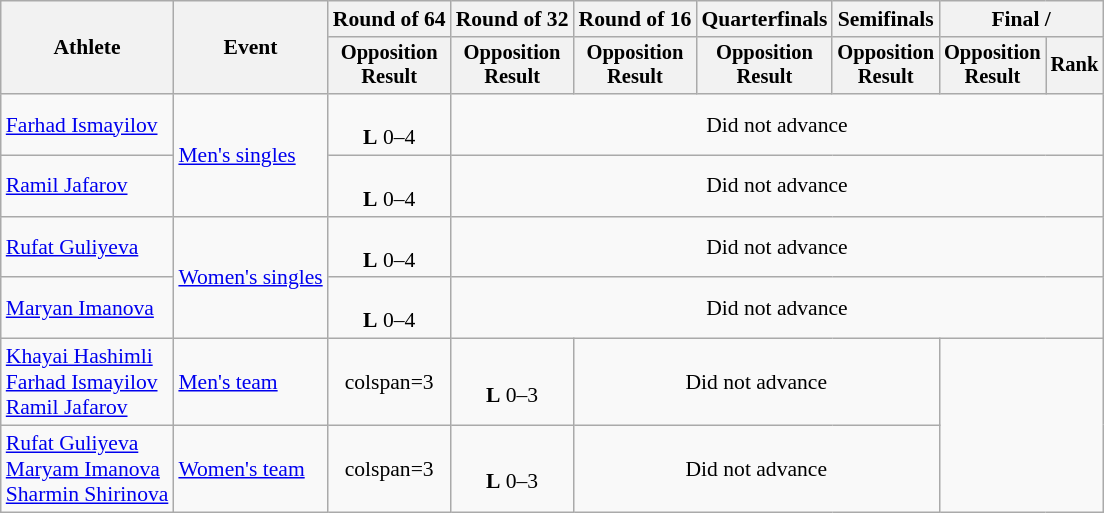<table class="wikitable" style="font-size:90%">
<tr>
<th rowspan="2">Athlete</th>
<th rowspan="2">Event</th>
<th>Round of 64</th>
<th>Round of 32</th>
<th>Round of 16</th>
<th>Quarterfinals</th>
<th>Semifinals</th>
<th colspan=2>Final / </th>
</tr>
<tr style="font-size:95%">
<th>Opposition<br>Result</th>
<th>Opposition<br>Result</th>
<th>Opposition<br>Result</th>
<th>Opposition<br>Result</th>
<th>Opposition<br>Result</th>
<th>Opposition<br>Result</th>
<th>Rank</th>
</tr>
<tr align=center>
<td align=left><a href='#'>Farhad Ismayilov</a></td>
<td align=left rowspan=2><a href='#'>Men's singles</a></td>
<td><br><strong>L</strong> 0–4</td>
<td colspan=6>Did not advance</td>
</tr>
<tr align=center>
<td align=left><a href='#'>Ramil Jafarov</a></td>
<td><br><strong>L</strong> 0–4</td>
<td colspan=6>Did not advance</td>
</tr>
<tr align=center>
<td align=left><a href='#'>Rufat Guliyeva</a></td>
<td align=left rowspan=2><a href='#'>Women's singles</a></td>
<td><br><strong>L</strong> 0–4</td>
<td colspan=6>Did not advance</td>
</tr>
<tr align=center>
<td align=left><a href='#'>Maryan Imanova</a></td>
<td><br><strong>L</strong> 0–4</td>
<td colspan=6>Did not advance</td>
</tr>
<tr align=center>
<td align=left><a href='#'>Khayai Hashimli</a><br><a href='#'>Farhad Ismayilov</a><br><a href='#'>Ramil Jafarov</a></td>
<td align=left><a href='#'>Men's team</a></td>
<td>colspan=3 </td>
<td><br><strong>L</strong> 0–3</td>
<td colspan=3>Did not advance</td>
</tr>
<tr align=center>
<td align=left><a href='#'>Rufat Guliyeva</a><br><a href='#'>Maryam Imanova</a><br><a href='#'>Sharmin Shirinova</a></td>
<td align=left><a href='#'>Women's team</a></td>
<td>colspan=3 </td>
<td><br><strong>L</strong> 0–3</td>
<td colspan=3>Did not advance</td>
</tr>
</table>
